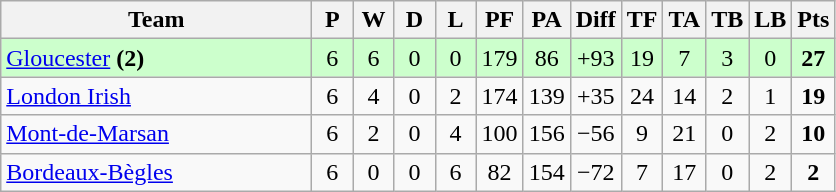<table class="wikitable" style="text-align: center;">
<tr>
<th style="width:200px;">Team</th>
<th width="20">P</th>
<th width="20">W</th>
<th width="20">D</th>
<th width="20">L</th>
<th width="20">PF</th>
<th width="20">PA</th>
<th width="20">Diff</th>
<th width="20">TF</th>
<th width="20">TA</th>
<th width="20">TB</th>
<th width="20">LB</th>
<th width="20">Pts</th>
</tr>
<tr bgcolor="#ccffcc">
<td align=left> <a href='#'>Gloucester</a> <strong>(2)</strong></td>
<td>6</td>
<td>6</td>
<td>0</td>
<td>0</td>
<td>179</td>
<td>86</td>
<td>+93</td>
<td>19</td>
<td>7</td>
<td>3</td>
<td>0</td>
<td><strong>27</strong></td>
</tr>
<tr>
<td align=left> <a href='#'>London Irish</a></td>
<td>6</td>
<td>4</td>
<td>0</td>
<td>2</td>
<td>174</td>
<td>139</td>
<td>+35</td>
<td>24</td>
<td>14</td>
<td>2</td>
<td>1</td>
<td><strong>19</strong></td>
</tr>
<tr>
<td align=left> <a href='#'>Mont-de-Marsan</a></td>
<td>6</td>
<td>2</td>
<td>0</td>
<td>4</td>
<td>100</td>
<td>156</td>
<td>−56</td>
<td>9</td>
<td>21</td>
<td>0</td>
<td>2</td>
<td><strong>10</strong></td>
</tr>
<tr>
<td align=left> <a href='#'>Bordeaux-Bègles</a></td>
<td>6</td>
<td>0</td>
<td>0</td>
<td>6</td>
<td>82</td>
<td>154</td>
<td>−72</td>
<td>7</td>
<td>17</td>
<td>0</td>
<td>2</td>
<td><strong>2</strong></td>
</tr>
</table>
